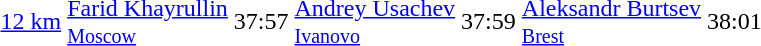<table>
<tr>
<td><a href='#'>12 km</a></td>
<td><a href='#'>Farid Khayrullin</a><br><small> <a href='#'>Moscow</a></small></td>
<td>37:57</td>
<td><a href='#'>Andrey Usachev</a><br><small> <a href='#'>Ivanovo</a></small></td>
<td>37:59</td>
<td><a href='#'>Aleksandr Burtsev</a><br><small> <a href='#'>Brest</a></small></td>
<td>38:01</td>
</tr>
</table>
